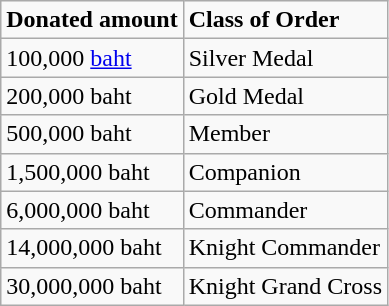<table class="wikitable">
<tr>
<td><strong>Donated amount</strong></td>
<td><strong>Class of Order</strong></td>
</tr>
<tr>
<td>100,000 <a href='#'>baht</a></td>
<td>Silver Medal</td>
</tr>
<tr>
<td>200,000 baht</td>
<td>Gold Medal</td>
</tr>
<tr>
<td>500,000 baht</td>
<td>Member</td>
</tr>
<tr>
<td>1,500,000 baht</td>
<td>Companion</td>
</tr>
<tr>
<td>6,000,000 baht</td>
<td>Commander</td>
</tr>
<tr>
<td>14,000,000 baht</td>
<td>Knight Commander</td>
</tr>
<tr>
<td>30,000,000 baht</td>
<td>Knight Grand Cross</td>
</tr>
</table>
